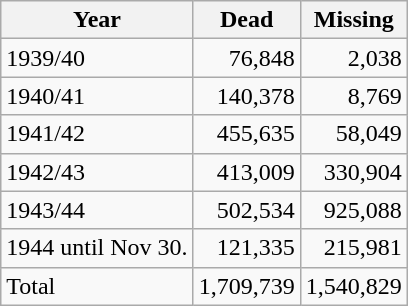<table class="wikitable"  style="text-align: right;">
<tr>
<th>Year</th>
<th>Dead</th>
<th>Missing</th>
</tr>
<tr>
<td style="text-align: left;">1939/40</td>
<td>76,848</td>
<td>2,038</td>
</tr>
<tr>
<td style="text-align: left;">1940/41</td>
<td>140,378</td>
<td>8,769</td>
</tr>
<tr>
<td style="text-align: left;">1941/42</td>
<td>455,635</td>
<td>58,049</td>
</tr>
<tr>
<td style="text-align: left;">1942/43</td>
<td>413,009</td>
<td>330,904</td>
</tr>
<tr>
<td style="text-align: left;">1943/44</td>
<td>502,534</td>
<td>925,088</td>
</tr>
<tr>
<td style="text-align: left;">1944 until Nov 30.</td>
<td>121,335</td>
<td>215,981</td>
</tr>
<tr>
<td style="text-align: left;">Total</td>
<td>1,709,739</td>
<td>1,540,829</td>
</tr>
</table>
